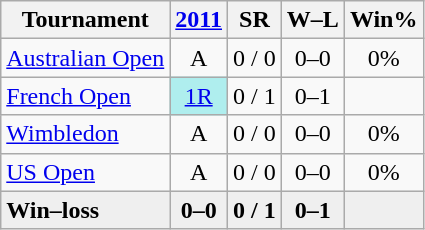<table class="wikitable" style="text-align:center">
<tr>
<th>Tournament</th>
<th><a href='#'>2011</a></th>
<th>SR</th>
<th>W–L</th>
<th>Win%</th>
</tr>
<tr>
<td align="left"><a href='#'>Australian Open</a></td>
<td>A</td>
<td>0 / 0</td>
<td>0–0</td>
<td>0%</td>
</tr>
<tr>
<td align="left"><a href='#'>French Open</a></td>
<td bgcolor=afeeee><a href='#'>1R</a></td>
<td>0 / 1</td>
<td>0–1</td>
<td></td>
</tr>
<tr>
<td align="left"><a href='#'>Wimbledon</a></td>
<td>A</td>
<td>0 / 0</td>
<td>0–0</td>
<td>0%</td>
</tr>
<tr>
<td align="left"><a href='#'>US Open</a></td>
<td>A</td>
<td>0 / 0</td>
<td>0–0</td>
<td>0%</td>
</tr>
<tr style="background:#efefef; font-weight:bold;">
<td style="text-align:left">Win–loss</td>
<td>0–0</td>
<td>0 / 1</td>
<td>0–1</td>
<td></td>
</tr>
</table>
